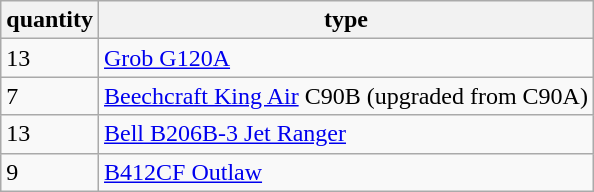<table class="wikitable">
<tr>
<th>quantity</th>
<th>type</th>
</tr>
<tr>
<td>13</td>
<td><a href='#'>Grob G120A</a></td>
</tr>
<tr>
<td>7</td>
<td><a href='#'>Beechcraft King Air</a> C90B (upgraded from C90A)</td>
</tr>
<tr>
<td>13</td>
<td><a href='#'>Bell B206B-3 Jet Ranger</a></td>
</tr>
<tr>
<td>9</td>
<td><a href='#'>B412CF Outlaw</a></td>
</tr>
</table>
